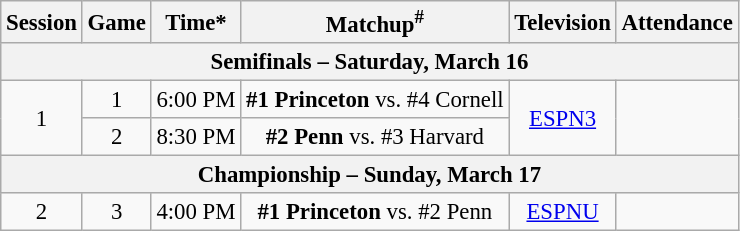<table class="wikitable" style="font-size: 95%; text-align:center">
<tr>
<th>Session</th>
<th>Game</th>
<th>Time*</th>
<th>Matchup<sup>#</sup></th>
<th>Television</th>
<th>Attendance</th>
</tr>
<tr>
<th colspan=6>Semifinals – Saturday, March 16</th>
</tr>
<tr>
<td rowspan=2>1</td>
<td>1</td>
<td>6:00 PM</td>
<td><strong>#1 Princeton</strong> vs. #4 Cornell</td>
<td rowspan=2><a href='#'>ESPN3</a></td>
<td rowspan=2></td>
</tr>
<tr>
<td>2</td>
<td>8:30 PM</td>
<td><strong>#2 Penn</strong> vs. #3 Harvard</td>
</tr>
<tr>
<th colspan=6>Championship – Sunday, March 17</th>
</tr>
<tr>
<td>2</td>
<td>3</td>
<td>4:00 PM</td>
<td><strong>#1 Princeton</strong> vs. #2 Penn</td>
<td><a href='#'>ESPNU</a></td>
<td></td>
</tr>
</table>
